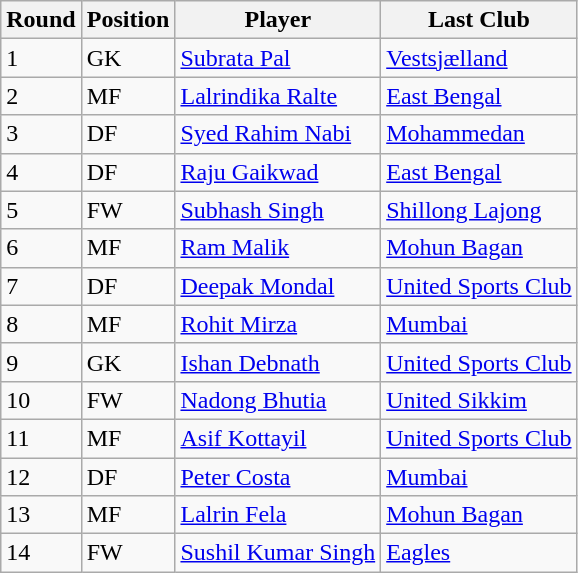<table class="wikitable">
<tr>
<th>Round</th>
<th>Position</th>
<th>Player</th>
<th>Last Club</th>
</tr>
<tr>
<td>1</td>
<td>GK</td>
<td> <a href='#'>Subrata Pal</a></td>
<td> <a href='#'>Vestsjælland</a></td>
</tr>
<tr>
<td>2</td>
<td>MF</td>
<td> <a href='#'>Lalrindika Ralte</a></td>
<td><a href='#'>East Bengal</a></td>
</tr>
<tr>
<td>3</td>
<td>DF</td>
<td> <a href='#'>Syed Rahim Nabi</a></td>
<td><a href='#'>Mohammedan</a></td>
</tr>
<tr>
<td>4</td>
<td>DF</td>
<td> <a href='#'>Raju Gaikwad</a></td>
<td><a href='#'>East Bengal</a></td>
</tr>
<tr>
<td>5</td>
<td>FW</td>
<td> <a href='#'>Subhash Singh</a></td>
<td><a href='#'>Shillong Lajong</a></td>
</tr>
<tr>
<td>6</td>
<td>MF</td>
<td> <a href='#'>Ram Malik</a></td>
<td><a href='#'>Mohun Bagan</a></td>
</tr>
<tr>
<td>7</td>
<td>DF</td>
<td> <a href='#'>Deepak Mondal</a></td>
<td><a href='#'>United Sports Club</a></td>
</tr>
<tr>
<td>8</td>
<td>MF</td>
<td> <a href='#'>Rohit Mirza</a></td>
<td><a href='#'>Mumbai</a></td>
</tr>
<tr>
<td>9</td>
<td>GK</td>
<td> <a href='#'>Ishan Debnath</a></td>
<td><a href='#'>United Sports Club</a></td>
</tr>
<tr>
<td>10</td>
<td>FW</td>
<td> <a href='#'>Nadong Bhutia</a></td>
<td><a href='#'>United Sikkim</a></td>
</tr>
<tr>
<td>11</td>
<td>MF</td>
<td> <a href='#'>Asif Kottayil</a></td>
<td><a href='#'>United Sports Club</a></td>
</tr>
<tr>
<td>12</td>
<td>DF</td>
<td> <a href='#'>Peter Costa</a></td>
<td><a href='#'>Mumbai</a></td>
</tr>
<tr>
<td>13</td>
<td>MF</td>
<td> <a href='#'>Lalrin Fela</a></td>
<td><a href='#'>Mohun Bagan</a></td>
</tr>
<tr>
<td>14</td>
<td>FW</td>
<td> <a href='#'>Sushil Kumar Singh</a></td>
<td><a href='#'>Eagles</a></td>
</tr>
</table>
